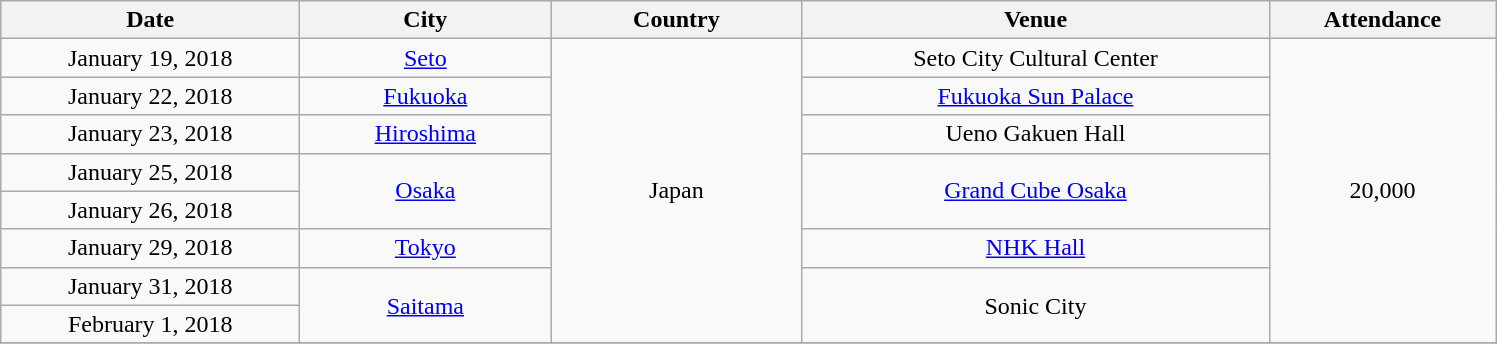<table class="wikitable" style="text-align:center;">
<tr>
<th scope="col" style="width:12em;">Date</th>
<th scope="col" style="width:10em;">City</th>
<th scope="col" style="width:10em;">Country</th>
<th scope="col" style="width:19em;">Venue</th>
<th scope="col" style="width:9em;">Attendance</th>
</tr>
<tr>
<td>January 19, 2018</td>
<td><a href='#'>Seto</a></td>
<td rowspan="8">Japan</td>
<td>Seto City Cultural Center</td>
<td rowspan="8">20,000</td>
</tr>
<tr>
<td>January 22, 2018</td>
<td><a href='#'>Fukuoka</a></td>
<td><a href='#'>Fukuoka Sun Palace</a></td>
</tr>
<tr>
<td>January 23, 2018</td>
<td><a href='#'>Hiroshima</a></td>
<td>Ueno Gakuen Hall</td>
</tr>
<tr>
<td>January 25, 2018</td>
<td rowspan="2"><a href='#'>Osaka</a></td>
<td rowspan="2"><a href='#'>Grand Cube Osaka</a></td>
</tr>
<tr>
<td>January 26, 2018</td>
</tr>
<tr>
<td>January 29, 2018</td>
<td><a href='#'>Tokyo</a></td>
<td><a href='#'>NHK Hall</a></td>
</tr>
<tr>
<td>January 31, 2018</td>
<td rowspan="2"><a href='#'>Saitama</a></td>
<td rowspan="2">Sonic City</td>
</tr>
<tr>
<td>February 1, 2018</td>
</tr>
<tr>
</tr>
</table>
